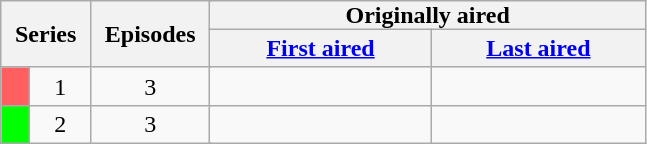<table class="wikitable plainrowheaders" style="text-align:center;">
<tr>
<th scope="col" style="padding:0 9px;" rowspan="2" colspan="2">Series</th>
<th scope="col" style="padding:0 9px;" colspan="2" rowspan="2">Episodes</th>
<th scope="col" style="padding:0 90px;" colspan="2">Originally aired</th>
</tr>
<tr>
<th scope="col"><a href='#'>First aired</a></th>
<th scope="col"><a href='#'>Last aired</a></th>
</tr>
<tr>
<td scope="row" style="background:#FF5F5F;"></td>
<td>1</td>
<td colspan="2">3</td>
<td></td>
<td></td>
</tr>
<tr>
<td scope="row" style="background:#00FF00;"></td>
<td>2</td>
<td colspan="2">3</td>
<td></td>
<td></td>
</tr>
</table>
